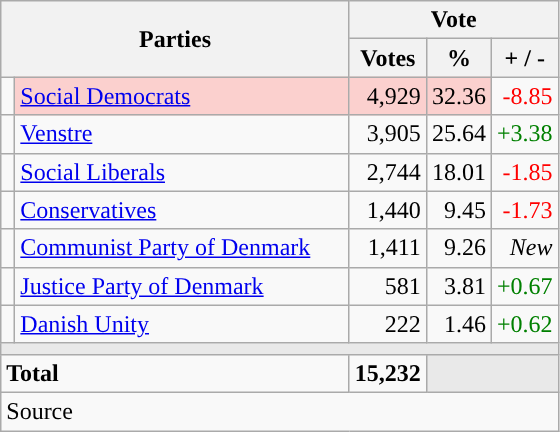<table class="wikitable" style="text-align:right;">
<tr>
<th style="text-align:centre;" rowspan="2" colspan="2" width="225">Parties</th>
<th colspan="3">Vote</th>
</tr>
<tr>
<th width="15">Votes</th>
<th width="15">%</th>
<th width="15">+ / -</th>
</tr>
<tr>
<td width="2" style="color:inherit;background:"></td>
<td bgcolor=#fbd0ce  align="left"><a href='#'>Social Democrats</a></td>
<td bgcolor=#fbd0ce>4,929</td>
<td bgcolor=#fbd0ce>32.36</td>
<td style=color:red;>-8.85</td>
</tr>
<tr>
<td width="2" style="color:inherit;background:"></td>
<td align="left"><a href='#'>Venstre</a></td>
<td>3,905</td>
<td>25.64</td>
<td style=color:green;>+3.38</td>
</tr>
<tr>
<td width="2" style="color:inherit;background:"></td>
<td align="left"><a href='#'>Social Liberals</a></td>
<td>2,744</td>
<td>18.01</td>
<td style=color:red;>-1.85</td>
</tr>
<tr>
<td width="2" style="color:inherit;background:"></td>
<td align="left"><a href='#'>Conservatives</a></td>
<td>1,440</td>
<td>9.45</td>
<td style=color:red;>-1.73</td>
</tr>
<tr>
<td width="2" style="color:inherit;background:"></td>
<td align="left"><a href='#'>Communist Party of Denmark</a></td>
<td>1,411</td>
<td>9.26</td>
<td><em>New</em></td>
</tr>
<tr>
<td width="2" style="color:inherit;background:"></td>
<td align="left"><a href='#'>Justice Party of Denmark</a></td>
<td>581</td>
<td>3.81</td>
<td style=color:green;>+0.67</td>
</tr>
<tr>
<td width="2" style="color:inherit;background:"></td>
<td align="left"><a href='#'>Danish Unity</a></td>
<td>222</td>
<td>1.46</td>
<td style=color:green;>+0.62</td>
</tr>
<tr>
<td colspan="7" bgcolor="#E9E9E9"></td>
</tr>
<tr>
<td align="left" colspan="2"><strong>Total</strong></td>
<td><strong>15,232</strong></td>
<td bgcolor="#E9E9E9" colspan="2"></td>
</tr>
<tr>
<td align="left" colspan="6">Source</td>
</tr>
</table>
